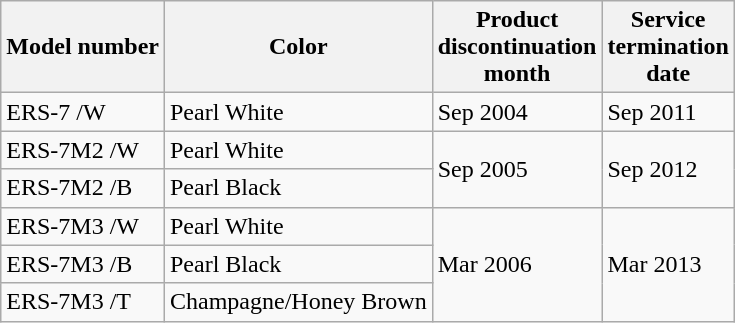<table class="wikitable">
<tr style="text-align:center;">
<th style="text-align:left;">Model number</th>
<th>Color</th>
<th>Product<br>discontinuation<br>month</th>
<th>Service<br>termination<br>date</th>
</tr>
<tr>
<td>ERS-7 /W</td>
<td>Pearl White</td>
<td>Sep 2004</td>
<td>Sep 2011</td>
</tr>
<tr>
<td>ERS-7M2 /W</td>
<td>Pearl White</td>
<td rowspan="2">Sep 2005</td>
<td rowspan="2">Sep 2012</td>
</tr>
<tr>
<td>ERS-7M2 /B</td>
<td>Pearl Black</td>
</tr>
<tr>
<td>ERS-7M3 /W</td>
<td>Pearl White</td>
<td rowspan="3">Mar 2006</td>
<td rowspan="3">Mar 2013</td>
</tr>
<tr>
<td>ERS-7M3 /B</td>
<td>Pearl Black</td>
</tr>
<tr>
<td>ERS-7M3 /T</td>
<td>Champagne/Honey Brown</td>
</tr>
</table>
